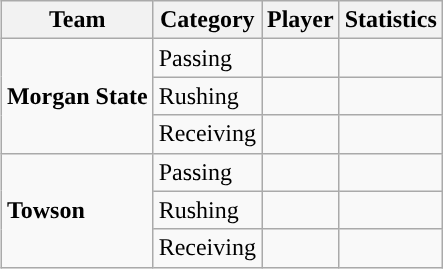<table class="wikitable" style="float: right;">
<tr>
<th>Team</th>
<th>Category</th>
<th>Player</th>
<th>Statistics</th>
</tr>
<tr>
<td rowspan=3><strong>Morgan State</strong></td>
<td>Passing</td>
<td></td>
<td></td>
</tr>
<tr>
<td>Rushing</td>
<td></td>
<td></td>
</tr>
<tr>
<td>Receiving</td>
<td></td>
<td></td>
</tr>
<tr>
<td rowspan=3><strong>Towson</strong></td>
<td>Passing</td>
<td></td>
<td></td>
</tr>
<tr>
<td>Rushing</td>
<td></td>
<td></td>
</tr>
<tr>
<td>Receiving</td>
<td></td>
<td></td>
</tr>
</table>
